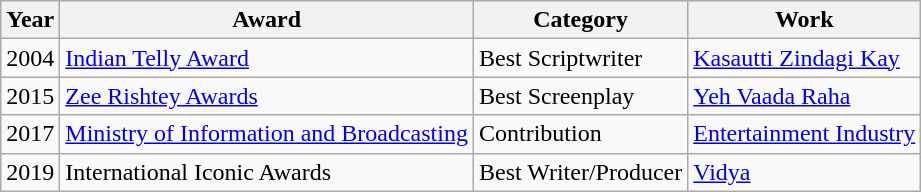<table class="wikitable">
<tr>
<th>Year</th>
<th>Award</th>
<th>Category</th>
<th>Work</th>
</tr>
<tr>
<td>2004</td>
<td><a href='#'>Indian Telly Award</a></td>
<td>Best Scriptwriter</td>
<td><a href='#'>Kasautti Zindagi Kay</a></td>
</tr>
<tr>
<td>2015</td>
<td><a href='#'>Zee Rishtey Awards</a></td>
<td>Best Screenplay</td>
<td><a href='#'>Yeh Vaada Raha</a></td>
</tr>
<tr>
<td>2017</td>
<td><a href='#'>Ministry of Information and Broadcasting</a></td>
<td>Contribution</td>
<td><a href='#'>Entertainment Industry</a></td>
</tr>
<tr>
<td>2019</td>
<td>International Iconic Awards</td>
<td>Best Writer/Producer</td>
<td><a href='#'>Vidya</a></td>
</tr>
</table>
